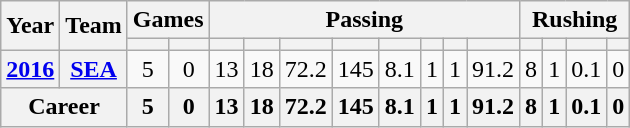<table class="wikitable" style="text-align:center">
<tr>
<th rowspan="2">Year</th>
<th rowspan="2">Team</th>
<th colspan="2">Games</th>
<th colspan="8">Passing</th>
<th colspan="4">Rushing</th>
</tr>
<tr>
<th></th>
<th></th>
<th></th>
<th></th>
<th></th>
<th></th>
<th></th>
<th></th>
<th></th>
<th></th>
<th></th>
<th></th>
<th></th>
<th></th>
</tr>
<tr>
<th><a href='#'>2016</a></th>
<th><a href='#'>SEA</a></th>
<td>5</td>
<td>0</td>
<td>13</td>
<td>18</td>
<td>72.2</td>
<td>145</td>
<td>8.1</td>
<td>1</td>
<td>1</td>
<td>91.2</td>
<td>8</td>
<td>1</td>
<td>0.1</td>
<td>0</td>
</tr>
<tr>
<th colspan="2">Career</th>
<th>5</th>
<th>0</th>
<th>13</th>
<th>18</th>
<th>72.2</th>
<th>145</th>
<th>8.1</th>
<th>1</th>
<th>1</th>
<th>91.2</th>
<th>8</th>
<th>1</th>
<th>0.1</th>
<th>0</th>
</tr>
</table>
